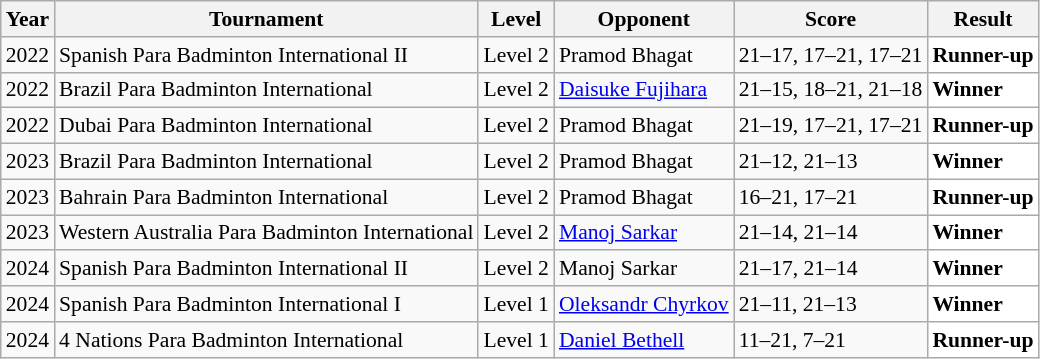<table class="sortable wikitable" style="font-size: 90%;">
<tr>
<th>Year</th>
<th>Tournament</th>
<th>Level</th>
<th>Opponent</th>
<th>Score</th>
<th>Result</th>
</tr>
<tr>
<td align="center">2022</td>
<td align="left">Spanish Para Badminton International II</td>
<td align="left">Level 2</td>
<td align="left"> Pramod Bhagat</td>
<td align="left">21–17, 17–21, 17–21</td>
<td style="text-align:left; background:white"> <strong>Runner-up</strong></td>
</tr>
<tr>
<td align="center">2022</td>
<td align="left">Brazil Para Badminton International</td>
<td align="left">Level 2</td>
<td align="left"> <a href='#'>Daisuke Fujihara</a></td>
<td align="left">21–15, 18–21, 21–18</td>
<td style="text-align:left; background:white"> <strong>Winner</strong></td>
</tr>
<tr>
<td align="center">2022</td>
<td align="left">Dubai Para Badminton International</td>
<td align="left">Level 2</td>
<td align="left"> Pramod Bhagat</td>
<td align="left">21–19, 17–21, 17–21</td>
<td style="text-align:left; background:white"> <strong>Runner-up</strong></td>
</tr>
<tr>
<td align="center">2023</td>
<td align="left">Brazil Para Badminton International</td>
<td align="left">Level 2</td>
<td align="left"> Pramod Bhagat</td>
<td align="left">21–12, 21–13</td>
<td style="text-align:left; background:white"> <strong>Winner</strong></td>
</tr>
<tr>
<td align="center">2023</td>
<td align="left">Bahrain Para Badminton International</td>
<td align="left">Level 2</td>
<td align="left"> Pramod Bhagat</td>
<td align="left">16–21, 17–21</td>
<td style="text-align:left; background:white"> <strong>Runner-up</strong></td>
</tr>
<tr>
<td align="center">2023</td>
<td align="left">Western Australia Para Badminton International</td>
<td align="left">Level 2</td>
<td align="left"> <a href='#'>Manoj Sarkar</a></td>
<td align="left">21–14, 21–14</td>
<td style="text-align:left; background:white"> <strong>Winner</strong></td>
</tr>
<tr>
<td align="center">2024</td>
<td align="left">Spanish Para Badminton International II</td>
<td align="left">Level 2</td>
<td align="left"> Manoj Sarkar</td>
<td align="left">21–17, 21–14</td>
<td style="text-align:left; background:white"> <strong>Winner</strong></td>
</tr>
<tr>
<td align="center">2024</td>
<td align="left">Spanish Para Badminton International I</td>
<td align="left">Level 1</td>
<td align="left"> <a href='#'>Oleksandr Chyrkov</a></td>
<td align="left">21–11, 21–13</td>
<td style="text-align:left; background:white"> <strong>Winner</strong></td>
</tr>
<tr>
<td align="center">2024</td>
<td align="left">4 Nations Para Badminton International</td>
<td align="left">Level 1</td>
<td align="left"> <a href='#'>Daniel Bethell</a></td>
<td align="left">11–21, 7–21</td>
<td style="text-align:left; background:white"> <strong>Runner-up</strong></td>
</tr>
</table>
